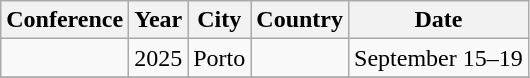<table class="wikitable" border="1">
<tr>
<th>Conference</th>
<th>Year</th>
<th>City</th>
<th>Country</th>
<th>Date</th>
</tr>
<tr>
<td></td>
<td>2025</td>
<td>Porto</td>
<td></td>
<td>September 15–19</td>
</tr>
<tr>
</tr>
</table>
